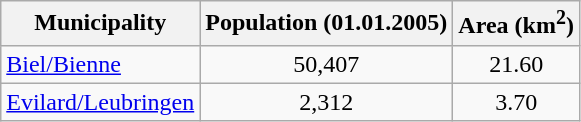<table class="wikitable">
<tr>
<th>Municipality</th>
<th>Population (01.01.2005)</th>
<th>Area (km<sup>2</sup>)</th>
</tr>
<tr>
<td><a href='#'>Biel/Bienne</a></td>
<td align="center">50,407</td>
<td align="center">21.60</td>
</tr>
<tr>
<td><a href='#'> Evilard/Leubringen</a></td>
<td align="center">2,312</td>
<td align="center">3.70</td>
</tr>
</table>
